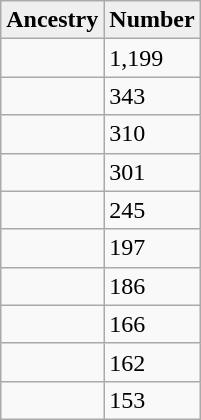<table style="float: center;" class="wikitable">
<tr>
<th style="background:#efefef;">Ancestry</th>
<th style="background:#efefef;">Number</th>
</tr>
<tr>
<td></td>
<td>1,199</td>
</tr>
<tr>
<td></td>
<td>343</td>
</tr>
<tr>
<td></td>
<td>310</td>
</tr>
<tr>
<td></td>
<td>301</td>
</tr>
<tr>
<td></td>
<td>245</td>
</tr>
<tr>
<td></td>
<td>197</td>
</tr>
<tr>
<td></td>
<td>186</td>
</tr>
<tr>
<td></td>
<td>166</td>
</tr>
<tr>
<td></td>
<td>162</td>
</tr>
<tr>
<td></td>
<td>153</td>
</tr>
</table>
